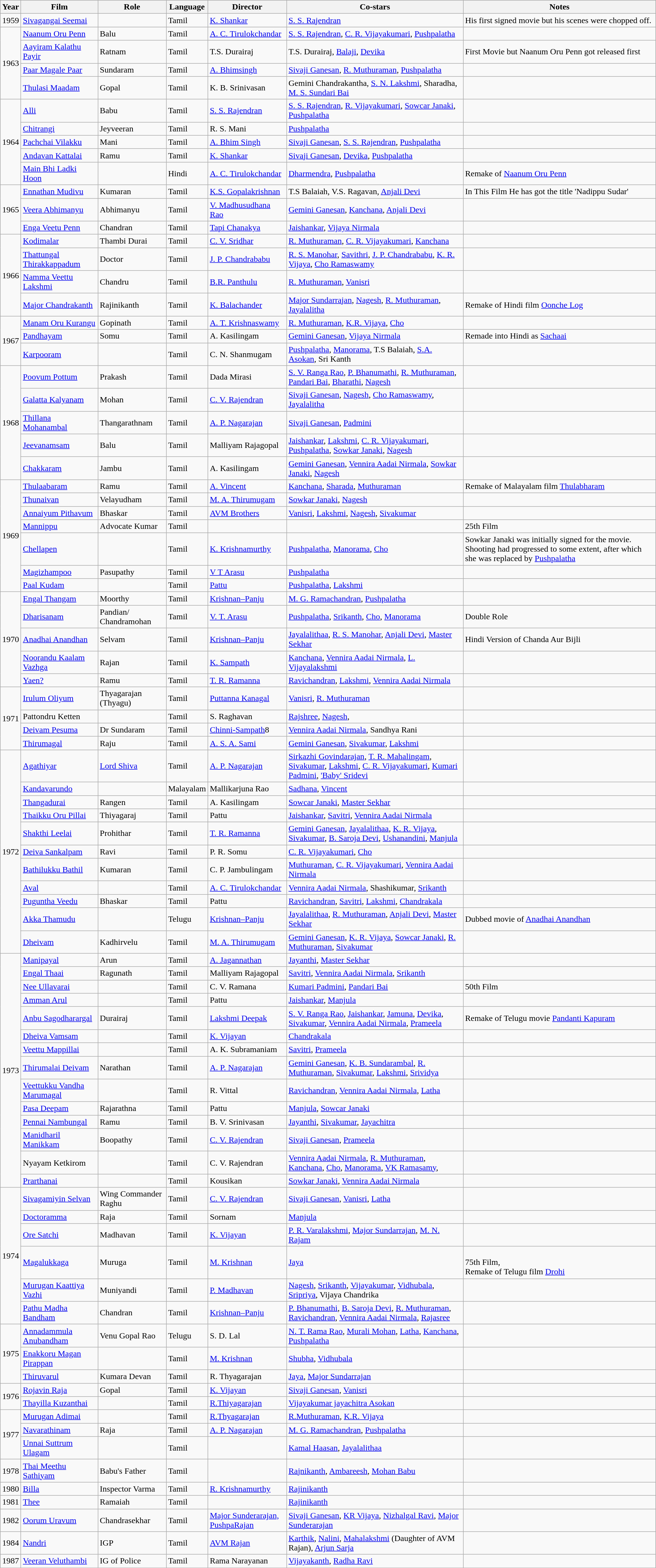<table class="wikitable sortable">
<tr>
<th>Year</th>
<th>Film</th>
<th>Role</th>
<th>Language</th>
<th>Director</th>
<th>Co-stars</th>
<th>Notes</th>
</tr>
<tr>
<td>1959</td>
<td><a href='#'>Sivagangai Seemai</a></td>
<td></td>
<td>Tamil</td>
<td><a href='#'>K. Shankar</a></td>
<td><a href='#'>S. S. Rajendran</a></td>
<td>His first signed movie but his scenes were chopped off.</td>
</tr>
<tr>
<td rowspan=4>1963</td>
<td><a href='#'>Naanum Oru Penn</a></td>
<td>Balu</td>
<td>Tamil</td>
<td><a href='#'>A. C. Tirulokchandar</a></td>
<td><a href='#'>S. S. Rajendran</a>, <a href='#'>C. R. Vijayakumari</a>, <a href='#'>Pushpalatha</a></td>
<td></td>
</tr>
<tr>
<td><a href='#'>Aayiram Kalathu Payir</a></td>
<td>Ratnam</td>
<td>Tamil</td>
<td>T.S. Durairaj</td>
<td>T.S. Durairaj, <a href='#'>Balaji</a>, <a href='#'>Devika</a></td>
<td>First Movie but Naanum Oru Penn got released first</td>
</tr>
<tr>
<td><a href='#'>Paar Magale Paar</a></td>
<td>Sundaram</td>
<td>Tamil</td>
<td><a href='#'>A. Bhimsingh</a></td>
<td><a href='#'>Sivaji Ganesan</a>, <a href='#'>R. Muthuraman</a>, <a href='#'>Pushpalatha</a></td>
<td></td>
</tr>
<tr>
<td><a href='#'>Thulasi Maadam</a></td>
<td>Gopal</td>
<td>Tamil</td>
<td>K. B. Srinivasan</td>
<td>Gemini Chandrakantha, <a href='#'>S. N. Lakshmi</a>, Sharadha, <a href='#'>M. S. Sundari Bai</a></td>
<td></td>
</tr>
<tr>
<td rowspan="5">1964</td>
<td><a href='#'>Alli</a></td>
<td>Babu</td>
<td>Tamil</td>
<td><a href='#'>S. S. Rajendran</a></td>
<td><a href='#'>S. S. Rajendran</a>, <a href='#'>R. Vijayakumari</a>, <a href='#'>Sowcar Janaki</a>, <a href='#'>Pushpalatha</a></td>
<td></td>
</tr>
<tr>
<td><a href='#'>Chitrangi</a></td>
<td>Jeyveeran</td>
<td>Tamil</td>
<td>R. S. Mani</td>
<td><a href='#'>Pushpalatha</a></td>
<td></td>
</tr>
<tr>
<td><a href='#'>Pachchai Vilakku</a></td>
<td>Mani</td>
<td>Tamil</td>
<td><a href='#'>A. Bhim Singh</a></td>
<td><a href='#'>Sivaji Ganesan</a>, <a href='#'>S. S. Rajendran</a>, <a href='#'>Pushpalatha</a></td>
<td></td>
</tr>
<tr>
<td><a href='#'>Andavan Kattalai</a></td>
<td>Ramu</td>
<td>Tamil</td>
<td><a href='#'>K. Shankar</a></td>
<td><a href='#'>Sivaji Ganesan</a>, <a href='#'>Devika</a>, <a href='#'>Pushpalatha</a></td>
<td></td>
</tr>
<tr>
<td><a href='#'>Main Bhi Ladki Hoon</a></td>
<td></td>
<td>Hindi</td>
<td><a href='#'>A. C. Tirulokchandar</a></td>
<td><a href='#'>Dharmendra</a>, <a href='#'>Pushpalatha</a></td>
<td>Remake of <a href='#'>Naanum Oru Penn</a></td>
</tr>
<tr>
<td rowspan=3>1965</td>
<td><a href='#'>Ennathan Mudivu</a></td>
<td>Kumaran</td>
<td>Tamil</td>
<td><a href='#'>K.S. Gopalakrishnan</a></td>
<td>T.S Balaiah, V.S. Ragavan, <a href='#'>Anjali Devi</a></td>
<td>In This Film He has got the title 'Nadippu Sudar'</td>
</tr>
<tr>
<td><a href='#'>Veera Abhimanyu</a></td>
<td>Abhimanyu</td>
<td>Tamil</td>
<td><a href='#'>V. Madhusudhana Rao</a></td>
<td><a href='#'>Gemini Ganesan</a>, <a href='#'>Kanchana</a>, <a href='#'>Anjali Devi</a></td>
<td></td>
</tr>
<tr>
<td><a href='#'>Enga Veetu Penn</a></td>
<td>Chandran</td>
<td>Tamil</td>
<td><a href='#'>Tapi Chanakya</a></td>
<td><a href='#'>Jaishankar</a>, <a href='#'>Vijaya Nirmala</a></td>
<td></td>
</tr>
<tr>
<td rowspan="4">1966</td>
<td><a href='#'>Kodimalar</a></td>
<td>Thambi Durai</td>
<td>Tamil</td>
<td><a href='#'>C. V. Sridhar</a></td>
<td><a href='#'>R. Muthuraman</a>, <a href='#'>C. R. Vijayakumari</a>, <a href='#'>Kanchana</a></td>
<td></td>
</tr>
<tr>
<td><a href='#'>Thattungal Thirakkappadum</a></td>
<td>Doctor</td>
<td>Tamil</td>
<td><a href='#'>J. P. Chandrababu</a></td>
<td><a href='#'>R. S. Manohar</a>, <a href='#'>Savithri</a>, <a href='#'>J. P. Chandrababu</a>, <a href='#'>K. R. Vijaya</a>, <a href='#'>Cho Ramaswamy</a></td>
<td></td>
</tr>
<tr>
<td><a href='#'>Namma Veettu Lakshmi</a></td>
<td>Chandru</td>
<td>Tamil</td>
<td><a href='#'>B.R. Panthulu</a></td>
<td><a href='#'>R. Muthuraman</a>, <a href='#'>Vanisri</a></td>
<td></td>
</tr>
<tr>
<td><a href='#'>Major Chandrakanth</a></td>
<td>Rajinikanth</td>
<td>Tamil</td>
<td><a href='#'>K. Balachander</a></td>
<td><a href='#'>Major Sundarrajan</a>, <a href='#'>Nagesh</a>, <a href='#'>R. Muthuraman</a>, <a href='#'>Jayalalitha</a></td>
<td>Remake of Hindi film <a href='#'>Oonche Log</a></td>
</tr>
<tr>
<td rowspan=3>1967</td>
<td><a href='#'>Manam Oru Kurangu</a></td>
<td>Gopinath</td>
<td>Tamil</td>
<td><a href='#'>A. T. Krishnaswamy</a></td>
<td><a href='#'>R. Muthuraman</a>, <a href='#'>K.R. Vijaya</a>, <a href='#'>Cho</a></td>
<td></td>
</tr>
<tr>
<td><a href='#'>Pandhayam</a></td>
<td>Somu</td>
<td>Tamil</td>
<td>A. Kasilingam</td>
<td><a href='#'>Gemini Ganesan</a>, <a href='#'>Vijaya Nirmala</a></td>
<td>Remade into Hindi as <a href='#'>Sachaai</a></td>
</tr>
<tr>
<td><a href='#'>Karpooram</a></td>
<td></td>
<td>Tamil</td>
<td>C. N. Shanmugam</td>
<td><a href='#'>Pushpalatha</a>, <a href='#'>Manorama</a>, T.S Balaiah, <a href='#'>S.A. Asokan</a>, Sri Kanth</td>
<td></td>
</tr>
<tr>
<td rowspan=5>1968</td>
<td><a href='#'>Poovum Pottum</a></td>
<td>Prakash</td>
<td>Tamil</td>
<td>Dada Mirasi</td>
<td><a href='#'>S. V. Ranga Rao</a>, <a href='#'>P. Bhanumathi</a>, <a href='#'>R. Muthuraman</a>, <a href='#'>Pandari Bai</a>, <a href='#'>Bharathi</a>, <a href='#'>Nagesh</a></td>
<td></td>
</tr>
<tr>
<td><a href='#'>Galatta Kalyanam</a></td>
<td>Mohan</td>
<td>Tamil</td>
<td><a href='#'>C. V. Rajendran</a></td>
<td><a href='#'>Sivaji Ganesan</a>, <a href='#'>Nagesh</a>, <a href='#'>Cho Ramaswamy</a>, <a href='#'>Jayalalitha</a></td>
<td></td>
</tr>
<tr>
<td><a href='#'>Thillana Mohanambal</a></td>
<td>Thangarathnam</td>
<td>Tamil</td>
<td><a href='#'>A. P. Nagarajan</a></td>
<td><a href='#'>Sivaji Ganesan</a>, <a href='#'>Padmini</a></td>
<td></td>
</tr>
<tr>
<td><a href='#'>Jeevanamsam</a></td>
<td>Balu</td>
<td>Tamil</td>
<td>Malliyam Rajagopal</td>
<td><a href='#'>Jaishankar</a>, <a href='#'>Lakshmi</a>, <a href='#'>C. R. Vijayakumari</a>, <a href='#'>Pushpalatha</a>, <a href='#'>Sowkar Janaki</a>, <a href='#'>Nagesh</a></td>
<td></td>
</tr>
<tr>
<td><a href='#'>Chakkaram</a></td>
<td>Jambu</td>
<td>Tamil</td>
<td>A. Kasilingam</td>
<td><a href='#'>Gemini Ganesan</a>, <a href='#'>Vennira Aadai Nirmala</a>, <a href='#'>Sowkar Janaki</a>, <a href='#'>Nagesh</a></td>
<td></td>
</tr>
<tr>
<td rowspan=7>1969</td>
<td><a href='#'>Thulaabaram</a></td>
<td>Ramu</td>
<td>Tamil</td>
<td><a href='#'>A. Vincent</a></td>
<td><a href='#'>Kanchana</a>, <a href='#'>Sharada</a>, <a href='#'>Muthuraman</a></td>
<td>Remake of Malayalam film <a href='#'>Thulabharam</a></td>
</tr>
<tr>
<td><a href='#'>Thunaivan</a></td>
<td>Velayudham</td>
<td>Tamil</td>
<td><a href='#'>M. A. Thirumugam</a></td>
<td><a href='#'>Sowkar Janaki</a>, <a href='#'>Nagesh</a></td>
<td></td>
</tr>
<tr>
<td><a href='#'>Annaiyum Pithavum</a></td>
<td>Bhaskar</td>
<td>Tamil</td>
<td><a href='#'>AVM Brothers</a></td>
<td><a href='#'>Vanisri</a>, <a href='#'>Lakshmi</a>, <a href='#'>Nagesh</a>, <a href='#'>Sivakumar</a></td>
<td></td>
</tr>
<tr>
<td><a href='#'>Mannippu</a></td>
<td>Advocate Kumar</td>
<td>Tamil</td>
<td></td>
<td></td>
<td>25th Film</td>
</tr>
<tr>
<td><a href='#'>Chellapen</a></td>
<td></td>
<td>Tamil</td>
<td><a href='#'>K. Krishnamurthy</a></td>
<td><a href='#'>Pushpalatha</a>, <a href='#'>Manorama</a>, <a href='#'>Cho</a></td>
<td>Sowkar Janaki was initially signed for the movie. Shooting had progressed to some extent, after which she was replaced by <a href='#'>Pushpalatha</a></td>
</tr>
<tr>
<td><a href='#'>Magizhampoo</a></td>
<td>Pasupathy</td>
<td>Tamil</td>
<td><a href='#'>V T Arasu</a></td>
<td><a href='#'>Pushpalatha</a></td>
<td></td>
</tr>
<tr>
<td><a href='#'>Paal Kudam</a></td>
<td></td>
<td>Tamil</td>
<td><a href='#'>Pattu</a></td>
<td><a href='#'>Pushpalatha</a>, <a href='#'>Lakshmi</a></td>
<td></td>
</tr>
<tr>
<td rowspan=5>1970</td>
<td><a href='#'>Engal Thangam</a></td>
<td>Moorthy</td>
<td>Tamil</td>
<td><a href='#'>Krishnan–Panju</a></td>
<td><a href='#'>M. G. Ramachandran</a>, <a href='#'>Pushpalatha</a></td>
<td></td>
</tr>
<tr>
<td><a href='#'>Dharisanam</a></td>
<td>Pandian/ Chandramohan</td>
<td>Tamil</td>
<td><a href='#'>V. T. Arasu</a></td>
<td><a href='#'>Pushpalatha</a>, <a href='#'>Srikanth</a>, <a href='#'>Cho</a>, <a href='#'>Manorama</a></td>
<td>Double Role</td>
</tr>
<tr>
<td><a href='#'>Anadhai Anandhan</a></td>
<td>Selvam</td>
<td>Tamil</td>
<td><a href='#'>Krishnan–Panju</a></td>
<td><a href='#'>Jayalalithaa</a>, <a href='#'>R. S. Manohar</a>, <a href='#'>Anjali Devi</a>, <a href='#'>Master Sekhar</a></td>
<td>Hindi Version of Chanda Aur Bijli</td>
</tr>
<tr>
<td><a href='#'>Noorandu Kaalam Vazhga</a></td>
<td>Rajan</td>
<td>Tamil</td>
<td><a href='#'>K. Sampath</a></td>
<td><a href='#'>Kanchana</a>, <a href='#'>Vennira Aadai Nirmala</a>, <a href='#'>L. Vijayalakshmi</a></td>
<td></td>
</tr>
<tr>
<td><a href='#'>Yaen?</a></td>
<td>Ramu</td>
<td>Tamil</td>
<td><a href='#'>T. R. Ramanna</a></td>
<td><a href='#'>Ravichandran</a>, <a href='#'>Lakshmi</a>, <a href='#'>Vennira Aadai Nirmala</a></td>
<td></td>
</tr>
<tr>
<td rowspan="4">1971</td>
<td><a href='#'>Irulum Oliyum</a></td>
<td>Thyagarajan (Thyagu)</td>
<td>Tamil</td>
<td><a href='#'>Puttanna Kanagal</a></td>
<td><a href='#'>Vanisri</a>, <a href='#'>R. Muthuraman</a></td>
<td></td>
</tr>
<tr>
<td>Pattondru Ketten</td>
<td></td>
<td>Tamil</td>
<td>S. Raghavan</td>
<td><a href='#'>Rajshree</a>, <a href='#'>Nagesh</a>,</td>
<td></td>
</tr>
<tr>
<td><a href='#'>Deivam Pesuma</a></td>
<td>Dr Sundaram</td>
<td>Tamil</td>
<td><a href='#'>Chinni-Sampath</a>8</td>
<td><a href='#'>Vennira Aadai Nirmala</a>, Sandhya Rani</td>
<td></td>
</tr>
<tr>
<td><a href='#'>Thirumagal</a></td>
<td>Raju</td>
<td>Tamil</td>
<td><a href='#'>A. S. A. Sami</a></td>
<td><a href='#'>Gemini Ganesan</a>, <a href='#'>Sivakumar</a>, <a href='#'>Lakshmi</a></td>
<td></td>
</tr>
<tr>
<td rowspan="11">1972</td>
<td><a href='#'>Agathiyar</a></td>
<td><a href='#'>Lord Shiva</a></td>
<td>Tamil</td>
<td><a href='#'>A. P. Nagarajan</a></td>
<td><a href='#'>Sirkazhi Govindarajan</a>, <a href='#'>T. R. Mahalingam</a>, <a href='#'>Sivakumar</a>, <a href='#'>Lakshmi</a>, <a href='#'>C. R. Vijayakumari</a>, <a href='#'>Kumari Padmini</a>, <a href='#'>'Baby' Sridevi</a></td>
<td></td>
</tr>
<tr>
<td><a href='#'>Kandavarundo</a></td>
<td></td>
<td>Malayalam</td>
<td>Mallikarjuna Rao</td>
<td><a href='#'>Sadhana</a>, <a href='#'>Vincent</a></td>
<td></td>
</tr>
<tr>
<td><a href='#'>Thangadurai</a></td>
<td>Rangen</td>
<td>Tamil</td>
<td>A. Kasilingam</td>
<td><a href='#'>Sowcar Janaki</a>, <a href='#'>Master Sekhar</a></td>
<td></td>
</tr>
<tr>
<td><a href='#'>Thaikku Oru Pillai</a></td>
<td>Thiyagaraj</td>
<td>Tamil</td>
<td>Pattu</td>
<td><a href='#'>Jaishankar</a>, <a href='#'>Savitri</a>, <a href='#'>Vennira Aadai Nirmala</a></td>
<td></td>
</tr>
<tr>
<td><a href='#'>Shakthi Leelai</a></td>
<td>Prohithar</td>
<td>Tamil</td>
<td><a href='#'>T. R. Ramanna</a></td>
<td><a href='#'>Gemini Ganesan</a>, <a href='#'>Jayalalithaa</a>, <a href='#'>K. R. Vijaya</a>, <a href='#'>Sivakumar</a>, <a href='#'>B. Saroja Devi</a>, <a href='#'>Ushanandini</a>, <a href='#'>Manjula</a></td>
<td></td>
</tr>
<tr>
<td><a href='#'>Deiva Sankalpam</a></td>
<td>Ravi</td>
<td>Tamil</td>
<td>P. R. Somu</td>
<td><a href='#'>C. R. Vijayakumari</a>, <a href='#'>Cho</a></td>
<td></td>
</tr>
<tr>
<td><a href='#'>Bathilukku Bathil</a></td>
<td>Kumaran</td>
<td>Tamil</td>
<td>C. P. Jambulingam</td>
<td><a href='#'>Muthuraman</a>, <a href='#'>C. R. Vijayakumari</a>, <a href='#'>Vennira Aadai Nirmala</a></td>
<td></td>
</tr>
<tr>
<td><a href='#'>Aval</a></td>
<td></td>
<td>Tamil</td>
<td><a href='#'>A. C. Tirulokchandar</a></td>
<td><a href='#'>Vennira Aadai Nirmala</a>, Shashikumar, <a href='#'>Srikanth</a></td>
<td></td>
</tr>
<tr>
<td><a href='#'>Puguntha Veedu</a></td>
<td>Bhaskar</td>
<td>Tamil</td>
<td>Pattu</td>
<td><a href='#'>Ravichandran</a>, <a href='#'>Savitri</a>, <a href='#'>Lakshmi</a>, <a href='#'>Chandrakala</a></td>
<td></td>
</tr>
<tr>
<td><a href='#'>Akka Thamudu</a></td>
<td></td>
<td>Telugu</td>
<td><a href='#'>Krishnan–Panju</a></td>
<td><a href='#'>Jayalalithaa</a>, <a href='#'>R. Muthuraman</a>, <a href='#'>Anjali Devi</a>, <a href='#'>Master Sekhar</a></td>
<td>Dubbed movie of <a href='#'>Anadhai Anandhan</a></td>
</tr>
<tr>
<td><a href='#'>Dheivam</a></td>
<td>Kadhirvelu</td>
<td>Tamil</td>
<td><a href='#'>M. A. Thirumugam</a></td>
<td><a href='#'>Gemini Ganesan</a>, <a href='#'>K. R. Vijaya</a>, <a href='#'>Sowcar Janaki</a>, <a href='#'>R. Muthuraman</a>, <a href='#'>Sivakumar</a></td>
<td></td>
</tr>
<tr>
<td rowspan="14">1973</td>
<td><a href='#'>Manipayal</a></td>
<td>Arun</td>
<td>Tamil</td>
<td><a href='#'>A. Jagannathan</a></td>
<td><a href='#'>Jayanthi</a>, <a href='#'>Master Sekhar</a></td>
<td></td>
</tr>
<tr>
<td><a href='#'>Engal Thaai</a></td>
<td>Ragunath</td>
<td>Tamil</td>
<td>Malliyam Rajagopal</td>
<td><a href='#'>Savitri</a>, <a href='#'>Vennira Aadai Nirmala</a>, <a href='#'>Srikanth</a></td>
<td></td>
</tr>
<tr>
<td><a href='#'>Nee Ullavarai</a></td>
<td></td>
<td>Tamil</td>
<td>C. V. Ramana</td>
<td><a href='#'>Kumari Padmini</a>, <a href='#'>Pandari Bai</a></td>
<td>50th Film</td>
</tr>
<tr>
<td><a href='#'>Amman Arul</a></td>
<td></td>
<td>Tamil</td>
<td>Pattu</td>
<td><a href='#'>Jaishankar</a>, <a href='#'>Manjula</a></td>
<td></td>
</tr>
<tr>
<td><a href='#'>Anbu Sagodharargal</a></td>
<td>Durairaj</td>
<td>Tamil</td>
<td><a href='#'>Lakshmi Deepak</a></td>
<td><a href='#'>S. V. Ranga Rao</a>, <a href='#'>Jaishankar</a>, <a href='#'>Jamuna</a>, <a href='#'>Devika</a>, <a href='#'>Sivakumar</a>, <a href='#'>Vennira Aadai Nirmala</a>, <a href='#'>Prameela</a></td>
<td>Remake of Telugu movie <a href='#'>Pandanti Kapuram</a></td>
</tr>
<tr>
<td><a href='#'>Dheiva Vamsam</a></td>
<td></td>
<td>Tamil</td>
<td><a href='#'>K. Vijayan</a></td>
<td><a href='#'>Chandrakala</a></td>
<td></td>
</tr>
<tr>
<td><a href='#'>Veettu Mappillai</a></td>
<td></td>
<td>Tamil</td>
<td>A. K. Subramaniam</td>
<td><a href='#'>Savitri</a>, <a href='#'>Prameela</a></td>
<td></td>
</tr>
<tr>
<td><a href='#'>Thirumalai Deivam</a></td>
<td>Narathan</td>
<td>Tamil</td>
<td><a href='#'>A. P. Nagarajan</a></td>
<td><a href='#'>Gemini Ganesan</a>, <a href='#'>K. B. Sundarambal</a>, <a href='#'>R. Muthuraman</a>, <a href='#'>Sivakumar</a>, <a href='#'>Lakshmi</a>, <a href='#'>Srividya</a></td>
<td></td>
</tr>
<tr>
<td><a href='#'>Veettukku Vandha Marumagal</a></td>
<td></td>
<td>Tamil</td>
<td>R. Vittal</td>
<td><a href='#'>Ravichandran</a>, <a href='#'>Vennira Aadai Nirmala</a>, <a href='#'>Latha</a></td>
<td></td>
</tr>
<tr>
<td><a href='#'>Pasa Deepam</a></td>
<td>Rajarathna</td>
<td>Tamil</td>
<td>Pattu</td>
<td><a href='#'>Manjula</a>, <a href='#'>Sowcar Janaki</a></td>
<td></td>
</tr>
<tr>
<td><a href='#'>Pennai Nambungal</a></td>
<td>Ramu</td>
<td>Tamil</td>
<td>B. V. Srinivasan</td>
<td><a href='#'>Jayanthi</a>, <a href='#'>Sivakumar</a>, <a href='#'>Jayachitra</a></td>
<td></td>
</tr>
<tr>
<td><a href='#'>Manidharil Manikkam</a></td>
<td>Boopathy</td>
<td>Tamil</td>
<td><a href='#'>C. V. Rajendran</a></td>
<td><a href='#'>Sivaji Ganesan</a>, <a href='#'>Prameela</a></td>
<td></td>
</tr>
<tr>
<td>Nyayam Ketkirom</td>
<td></td>
<td>Tamil</td>
<td>C. V. Rajendran</td>
<td><a href='#'>Vennira Aadai Nirmala</a>, <a href='#'>R. Muthuraman</a>, <a href='#'>Kanchana</a>, <a href='#'>Cho</a>, <a href='#'>Manorama</a>, <a href='#'>VK Ramasamy</a>,</td>
<td></td>
</tr>
<tr>
<td><a href='#'>Prarthanai</a></td>
<td></td>
<td>Tamil</td>
<td>Kousikan</td>
<td><a href='#'>Sowkar Janaki</a>, <a href='#'>Vennira Aadai Nirmala</a></td>
<td></td>
</tr>
<tr>
<td rowspan=6>1974</td>
<td><a href='#'>Sivagamiyin Selvan</a></td>
<td>Wing Commander Raghu</td>
<td>Tamil</td>
<td><a href='#'>C. V. Rajendran</a></td>
<td><a href='#'>Sivaji Ganesan</a>, <a href='#'>Vanisri</a>, <a href='#'>Latha</a></td>
<td></td>
</tr>
<tr>
<td><a href='#'>Doctoramma</a></td>
<td>Raja</td>
<td>Tamil</td>
<td>Sornam</td>
<td><a href='#'>Manjula</a></td>
<td></td>
</tr>
<tr>
<td><a href='#'>Ore Satchi</a></td>
<td>Madhavan</td>
<td>Tamil</td>
<td><a href='#'>K. Vijayan</a></td>
<td><a href='#'>P. R. Varalakshmi</a>, <a href='#'>Major Sundarrajan</a>, <a href='#'>M. N. Rajam</a></td>
<td></td>
</tr>
<tr>
<td><a href='#'>Magalukkaga</a></td>
<td>Muruga</td>
<td>Tamil</td>
<td><a href='#'>M. Krishnan</a></td>
<td><a href='#'>Jaya</a></td>
<td><br>75th Film,<br>Remake of Telugu film <a href='#'>Drohi</a></td>
</tr>
<tr>
<td><a href='#'>Murugan Kaattiya Vazhi</a></td>
<td>Muniyandi</td>
<td>Tamil</td>
<td><a href='#'>P. Madhavan</a></td>
<td><a href='#'>Nagesh</a>, <a href='#'>Srikanth</a>, <a href='#'>Vijayakumar</a>, <a href='#'>Vidhubala</a>, <a href='#'>Sripriya</a>, Vijaya Chandrika</td>
<td></td>
</tr>
<tr>
<td><a href='#'>Pathu Madha Bandham</a></td>
<td>Chandran</td>
<td>Tamil</td>
<td><a href='#'>Krishnan–Panju</a></td>
<td><a href='#'>P. Bhanumathi</a>, <a href='#'>B. Saroja Devi</a>, <a href='#'>R. Muthuraman</a>, <a href='#'>Ravichandran</a>, <a href='#'>Vennira Aadai Nirmala</a>, <a href='#'>Rajasree</a></td>
<td></td>
</tr>
<tr>
<td rowspan=3>1975</td>
<td><a href='#'>Annadammula Anubandham</a></td>
<td>Venu Gopal Rao</td>
<td>Telugu</td>
<td>S. D. Lal</td>
<td><a href='#'>N. T. Rama Rao</a>, <a href='#'>Murali Mohan</a>, <a href='#'>Latha</a>, <a href='#'>Kanchana</a>, <a href='#'>Pushpalatha</a></td>
<td></td>
</tr>
<tr>
<td><a href='#'>Enakkoru Magan Pirappan</a></td>
<td></td>
<td>Tamil</td>
<td><a href='#'>M. Krishnan</a></td>
<td><a href='#'>Shubha</a>, <a href='#'>Vidhubala</a></td>
<td></td>
</tr>
<tr>
<td><a href='#'>Thiruvarul</a></td>
<td>Kumara Devan</td>
<td>Tamil</td>
<td>R. Thyagarajan</td>
<td><a href='#'>Jaya</a>, <a href='#'>Major Sundarrajan</a></td>
<td></td>
</tr>
<tr>
<td rowspan="2">1976</td>
<td><a href='#'>Rojavin Raja</a></td>
<td>Gopal</td>
<td>Tamil</td>
<td><a href='#'>K. Vijayan</a></td>
<td><a href='#'>Sivaji Ganesan</a>, <a href='#'>Vanisri</a></td>
<td></td>
</tr>
<tr>
<td><a href='#'>Thayilla Kuzanthai</a></td>
<td></td>
<td>Tamil</td>
<td><a href='#'>R.Thiyagarajan</a></td>
<td><a href='#'>Vijayakumar jayachitra Asokan</a></td>
<td></td>
</tr>
<tr>
<td rowspan="3">1977</td>
<td><a href='#'>Murugan Adimai</a></td>
<td></td>
<td>Tamil</td>
<td><a href='#'>R.Thyagarajan</a></td>
<td><a href='#'>R.Muthuraman</a>, <a href='#'>K.R. Vijaya</a></td>
<td></td>
</tr>
<tr>
<td><a href='#'>Navarathinam</a></td>
<td>Raja</td>
<td>Tamil</td>
<td><a href='#'>A. P. Nagarajan</a></td>
<td><a href='#'>M. G. Ramachandran</a>, <a href='#'>Pushpalatha</a></td>
<td></td>
</tr>
<tr>
<td><a href='#'>Unnai Suttrum Ulagam</a></td>
<td></td>
<td>Tamil</td>
<td></td>
<td><a href='#'>Kamal Haasan</a>, <a href='#'>Jayalalithaa</a></td>
<td></td>
</tr>
<tr>
<td>1978</td>
<td><a href='#'>Thai Meethu Sathiyam</a></td>
<td>Babu's Father</td>
<td>Tamil</td>
<td></td>
<td><a href='#'>Rajnikanth</a>, <a href='#'>Ambareesh</a>, <a href='#'>Mohan Babu</a></td>
<td></td>
</tr>
<tr>
<td>1980</td>
<td><a href='#'>Billa</a></td>
<td>Inspector Varma</td>
<td>Tamil</td>
<td><a href='#'>R. Krishnamurthy</a></td>
<td><a href='#'>Rajinikanth</a></td>
<td></td>
</tr>
<tr>
<td>1981</td>
<td><a href='#'>Thee</a></td>
<td>Ramaiah</td>
<td>Tamil</td>
<td></td>
<td><a href='#'>Rajinikanth</a></td>
<td></td>
</tr>
<tr>
<td>1982</td>
<td><a href='#'>Oorum Uravum</a></td>
<td>Chandrasekhar</td>
<td>Tamil</td>
<td><a href='#'>Major Sunderarajan, PushpaRajan</a></td>
<td><a href='#'>Sivaji Ganesan</a>, <a href='#'>KR Vijaya</a>, <a href='#'>Nizhalgal Ravi</a>, <a href='#'>Major Sunderarajan</a></td>
<td></td>
</tr>
<tr>
<td>1984</td>
<td><a href='#'>Nandri</a></td>
<td>IGP</td>
<td>Tamil</td>
<td><a href='#'>AVM Rajan</a></td>
<td><a href='#'>Karthik</a>, <a href='#'>Nalini</a>, <a href='#'>Mahalakshmi</a> (Daughter of AVM Rajan), <a href='#'>Arjun Sarja</a></td>
<td></td>
</tr>
<tr>
<td>1987</td>
<td><a href='#'>Veeran Veluthambi</a></td>
<td>IG of Police</td>
<td>Tamil</td>
<td>Rama Narayanan</td>
<td><a href='#'>Vijayakanth</a>, <a href='#'>Radha Ravi</a></td>
<td></td>
</tr>
</table>
